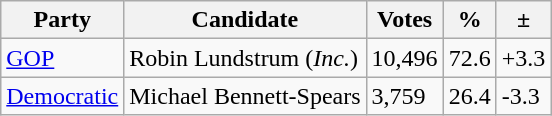<table class="wikitable">
<tr>
<th>Party</th>
<th>Candidate</th>
<th>Votes</th>
<th>%</th>
<th>±</th>
</tr>
<tr>
<td><a href='#'>GOP</a></td>
<td>Robin Lundstrum (<em>Inc.</em>)</td>
<td>10,496</td>
<td>72.6</td>
<td>+3.3</td>
</tr>
<tr>
<td><a href='#'>Democratic</a></td>
<td>Michael Bennett-Spears</td>
<td>3,759</td>
<td>26.4</td>
<td>-3.3</td>
</tr>
</table>
